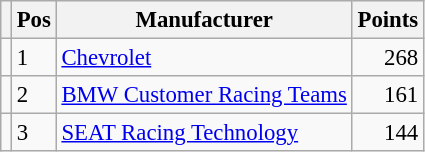<table class="wikitable" style="font-size: 95%;">
<tr>
<th></th>
<th>Pos</th>
<th>Manufacturer</th>
<th>Points</th>
</tr>
<tr>
<td align="left"></td>
<td>1</td>
<td> <a href='#'>Chevrolet</a></td>
<td align="right">268</td>
</tr>
<tr>
<td align="left"></td>
<td>2</td>
<td> <a href='#'>BMW Customer Racing Teams</a></td>
<td align="right">161</td>
</tr>
<tr>
<td align="left"></td>
<td>3</td>
<td> <a href='#'>SEAT Racing Technology</a></td>
<td align="right">144</td>
</tr>
</table>
